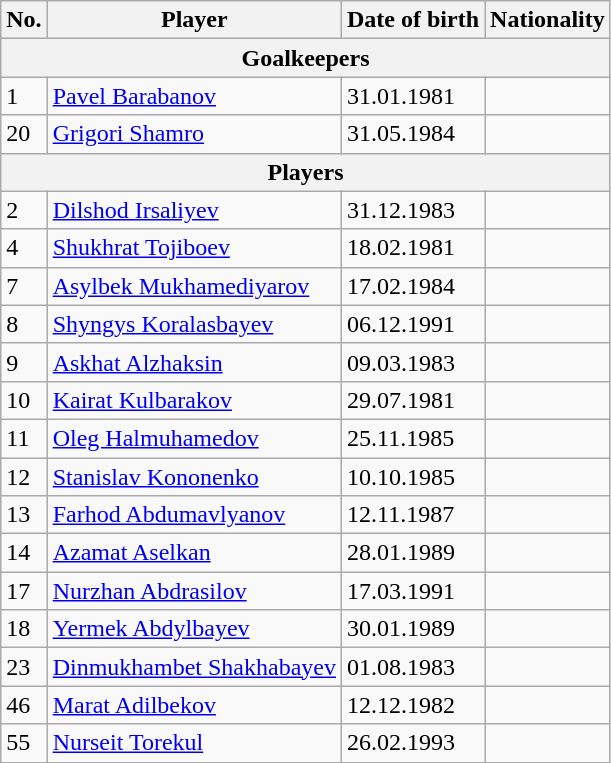<table class="wikitable">
<tr>
<th>No.</th>
<th>Player</th>
<th>Date of birth</th>
<th>Nationality</th>
</tr>
<tr>
<th colspan=4>Goalkeepers</th>
</tr>
<tr>
<td>1</td>
<td><a href='#'>Pavel Barabanov</a></td>
<td>31.01.1981</td>
<td></td>
</tr>
<tr>
<td>20</td>
<td><a href='#'>Grigori Shamro</a></td>
<td>31.05.1984</td>
<td></td>
</tr>
<tr>
<th colspan=4>Players</th>
</tr>
<tr>
<td>2</td>
<td><a href='#'>Dilshod Irsaliyev</a></td>
<td>31.12.1983</td>
<td></td>
</tr>
<tr>
<td>4</td>
<td><a href='#'>Shukhrat Tojiboev</a></td>
<td>18.02.1981</td>
<td></td>
</tr>
<tr>
<td>7</td>
<td><a href='#'>Asylbek Mukhamediyarov</a></td>
<td>17.02.1984</td>
<td></td>
</tr>
<tr>
<td>8</td>
<td><a href='#'>Shyngys Koralasbayev</a></td>
<td>06.12.1991</td>
<td></td>
</tr>
<tr>
<td>9</td>
<td><a href='#'>Askhat Alzhaksin</a></td>
<td>09.03.1983</td>
<td></td>
</tr>
<tr>
<td>10</td>
<td><a href='#'>Kairat Kulbarakov</a></td>
<td>29.07.1981</td>
<td></td>
</tr>
<tr>
<td>11</td>
<td><a href='#'>Oleg Halmuhamedov</a></td>
<td>25.11.1985</td>
<td></td>
</tr>
<tr>
<td>12</td>
<td><a href='#'>Stanislav Kononenko</a></td>
<td>10.10.1985</td>
<td></td>
</tr>
<tr>
<td>13</td>
<td><a href='#'>Farhod Abdumavlyanov</a></td>
<td>12.11.1987</td>
<td></td>
</tr>
<tr>
<td>14</td>
<td><a href='#'>Azamat Aselkan</a></td>
<td>28.01.1989</td>
<td></td>
</tr>
<tr>
<td>17</td>
<td><a href='#'>Nurzhan Abdrasilov</a></td>
<td>17.03.1991</td>
<td></td>
</tr>
<tr>
<td>18</td>
<td><a href='#'>Yermek Abdylbayev</a></td>
<td>30.01.1989</td>
<td></td>
</tr>
<tr>
<td>23</td>
<td><a href='#'>Dinmukhambet Shakhabayev</a></td>
<td>01.08.1983</td>
<td></td>
</tr>
<tr>
<td>46</td>
<td><a href='#'>Marat Adilbekov</a></td>
<td>12.12.1982</td>
<td></td>
</tr>
<tr>
<td>55</td>
<td><a href='#'>Nurseit Torekul</a></td>
<td>26.02.1993</td>
<td></td>
</tr>
</table>
